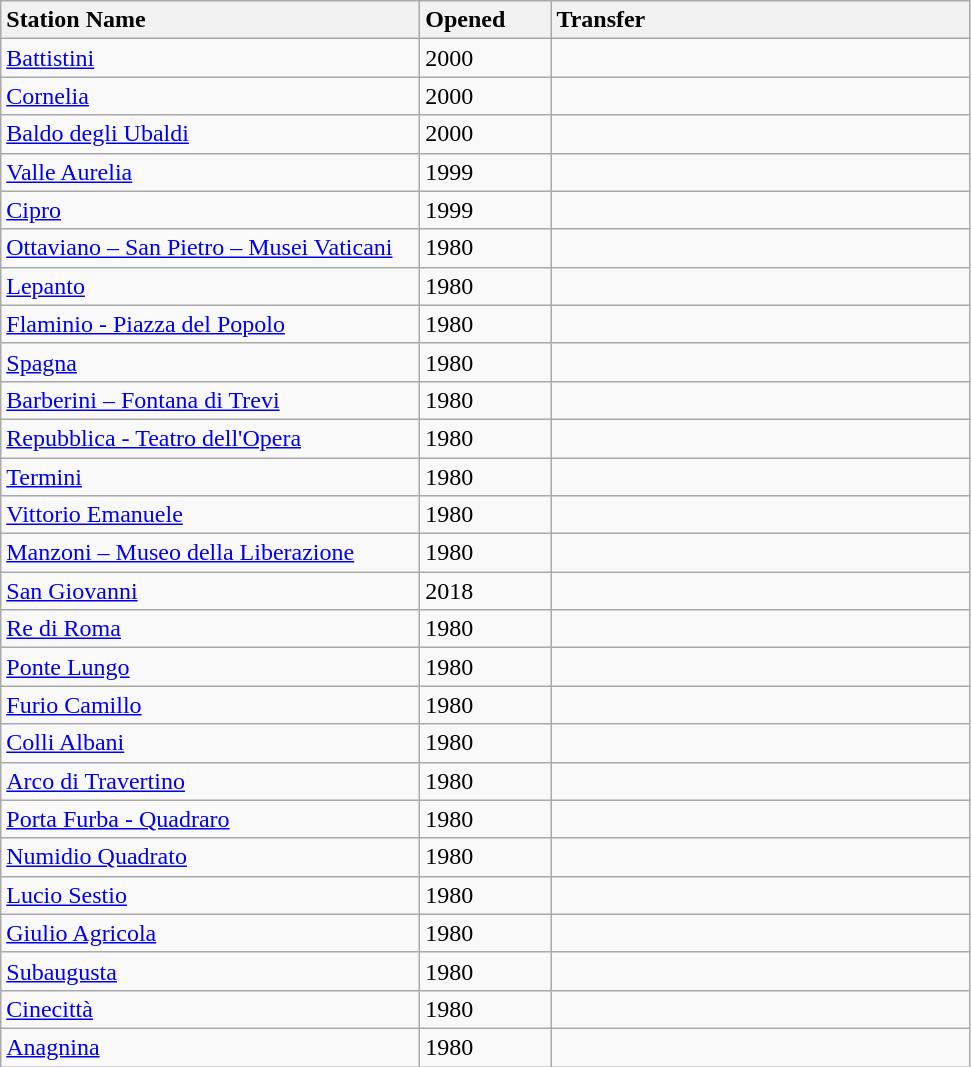<table class="wikitable sortable">
<tr>
<th style="text-align:left; width:17em;">Station Name</th>
<th style="text-align:left; width:5em;">Opened</th>
<th style="text-align:left; width:17em;">Transfer</th>
</tr>
<tr class="sort">
<td><a href='#'>Battistini</a></td>
<td>2000</td>
<td></td>
</tr>
<tr>
<td><a href='#'>Cornelia</a></td>
<td>2000</td>
<td></td>
</tr>
<tr>
<td><a href='#'>Baldo degli Ubaldi</a></td>
<td>2000</td>
<td></td>
</tr>
<tr>
<td><a href='#'>Valle Aurelia</a></td>
<td>1999</td>
<td></td>
</tr>
<tr>
<td><a href='#'>Cipro</a></td>
<td>1999</td>
<td></td>
</tr>
<tr>
<td><a href='#'>Ottaviano – San Pietro – Musei Vaticani</a></td>
<td>1980</td>
<td><a href='#'></a></td>
</tr>
<tr>
<td><a href='#'>Lepanto</a></td>
<td>1980</td>
<td><a href='#'></a></td>
</tr>
<tr>
<td><a href='#'>Flaminio - Piazza del Popolo</a></td>
<td>1980</td>
<td><a href='#'></a> <a href='#'></a></td>
</tr>
<tr>
<td><a href='#'>Spagna</a></td>
<td>1980</td>
<td></td>
</tr>
<tr>
<td><a href='#'>Barberini – Fontana di Trevi</a></td>
<td>1980</td>
<td></td>
</tr>
<tr>
<td><a href='#'>Repubblica - Teatro dell'Opera</a></td>
<td>1980</td>
<td></td>
</tr>
<tr>
<td><a href='#'>Termini</a></td>
<td>1980</td>
<td> <a href='#'></a> <a href='#'></a>       <a href='#'></a></td>
</tr>
<tr>
<td><a href='#'>Vittorio Emanuele</a></td>
<td>1980</td>
<td><a href='#'></a> <a href='#'></a></td>
</tr>
<tr>
<td><a href='#'>Manzoni – Museo della Liberazione</a></td>
<td>1980</td>
<td></td>
</tr>
<tr>
<td><a href='#'>San Giovanni</a></td>
<td>2018</td>
<td> <a href='#'></a></td>
</tr>
<tr>
<td><a href='#'>Re di Roma</a></td>
<td>1980</td>
<td></td>
</tr>
<tr>
<td><a href='#'>Ponte Lungo</a></td>
<td>1980</td>
<td>  </td>
</tr>
<tr>
<td><a href='#'>Furio Camillo</a></td>
<td>1980</td>
<td></td>
</tr>
<tr>
<td><a href='#'>Colli Albani</a></td>
<td>1980</td>
<td></td>
</tr>
<tr>
<td><a href='#'>Arco di Travertino</a></td>
<td>1980</td>
<td></td>
</tr>
<tr>
<td><a href='#'>Porta Furba - Quadraro</a></td>
<td>1980</td>
<td></td>
</tr>
<tr>
<td><a href='#'>Numidio Quadrato</a></td>
<td>1980</td>
<td></td>
</tr>
<tr>
<td><a href='#'>Lucio Sestio</a></td>
<td>1980</td>
<td></td>
</tr>
<tr>
<td><a href='#'>Giulio Agricola</a></td>
<td>1980</td>
<td></td>
</tr>
<tr>
<td><a href='#'>Subaugusta</a></td>
<td>1980</td>
<td></td>
</tr>
<tr>
<td><a href='#'>Cinecittà</a></td>
<td>1980</td>
<td></td>
</tr>
<tr>
<td><a href='#'>Anagnina</a></td>
<td>1980</td>
<td></td>
</tr>
</table>
